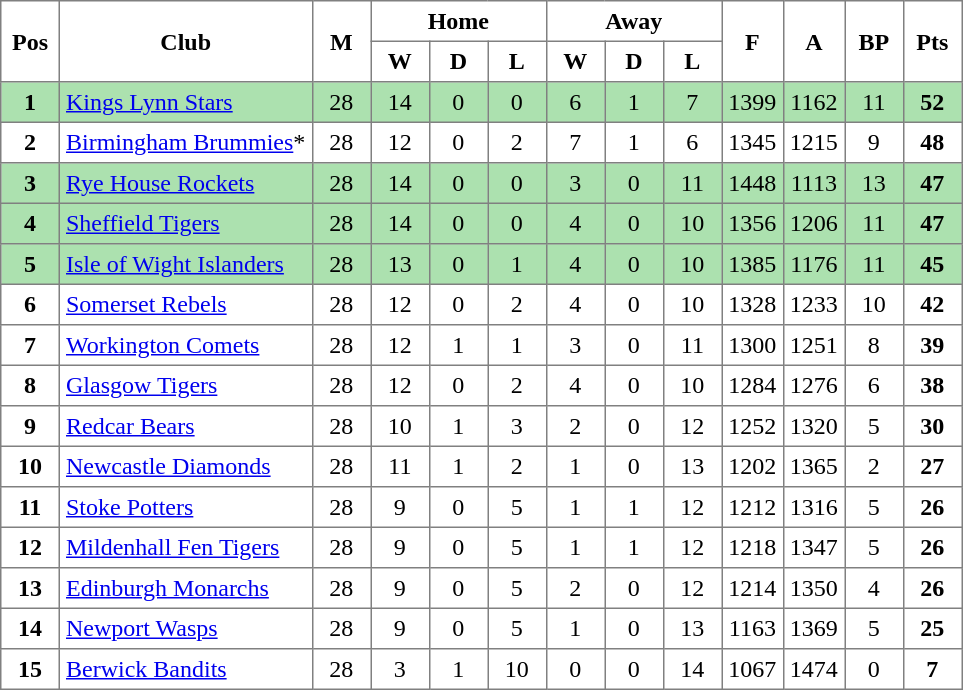<table class="toccolours" border="1" cellpadding="4" cellspacing="0" style="border-collapse: collapse; margin:0;">
<tr>
<th width=30 rowspan=2>Pos</th>
<th rowspan=2>Club</th>
<th rowspan=2 width=30>M</th>
<th colspan=3>Home</th>
<th colspan=3>Away</th>
<th rowspan=2 width=30>F</th>
<th width=30 rowspan=2>A</th>
<th width=30 rowspan=2>BP</th>
<th width=30 rowspan=2>Pts</th>
</tr>
<tr>
<th width=30>W</th>
<th width=30>D</th>
<th width=30>L</th>
<th width=30>W</th>
<th width=30>D</th>
<th width=30>L</th>
</tr>
<tr align=center | style="background:#ACE1AF">
<th>1</th>
<td align=left><a href='#'>Kings Lynn Stars</a></td>
<td>28</td>
<td>14</td>
<td>0</td>
<td>0</td>
<td>6</td>
<td>1</td>
<td>7</td>
<td>1399</td>
<td>1162</td>
<td>11</td>
<td><strong>52</strong></td>
</tr>
<tr align=center>
<th>2</th>
<td align=left><a href='#'>Birmingham Brummies</a>*</td>
<td>28</td>
<td>12</td>
<td>0</td>
<td>2</td>
<td>7</td>
<td>1</td>
<td>6</td>
<td>1345</td>
<td>1215</td>
<td>9</td>
<td><strong>48</strong></td>
</tr>
<tr align=center | style="background:#ACE1AF">
<th>3</th>
<td align=left><a href='#'>Rye House Rockets</a></td>
<td>28</td>
<td>14</td>
<td>0</td>
<td>0</td>
<td>3</td>
<td>0</td>
<td>11</td>
<td>1448</td>
<td>1113</td>
<td>13</td>
<td><strong>47</strong></td>
</tr>
<tr align=center | style="background:#ACE1AF">
<th>4</th>
<td align=left><a href='#'>Sheffield Tigers</a></td>
<td>28</td>
<td>14</td>
<td>0</td>
<td>0</td>
<td>4</td>
<td>0</td>
<td>10</td>
<td>1356</td>
<td>1206</td>
<td>11</td>
<td><strong>47</strong></td>
</tr>
<tr align=center | style="background:#ACE1AF">
<th>5</th>
<td align=left><a href='#'>Isle of Wight Islanders</a></td>
<td>28</td>
<td>13</td>
<td>0</td>
<td>1</td>
<td>4</td>
<td>0</td>
<td>10</td>
<td>1385</td>
<td>1176</td>
<td>11</td>
<td><strong>45</strong></td>
</tr>
<tr align=center>
<th>6</th>
<td align=left><a href='#'>Somerset Rebels</a></td>
<td>28</td>
<td>12</td>
<td>0</td>
<td>2</td>
<td>4</td>
<td>0</td>
<td>10</td>
<td>1328</td>
<td>1233</td>
<td>10</td>
<td><strong>42</strong></td>
</tr>
<tr align=center>
<th>7</th>
<td align=left><a href='#'>Workington Comets</a></td>
<td>28</td>
<td>12</td>
<td>1</td>
<td>1</td>
<td>3</td>
<td>0</td>
<td>11</td>
<td>1300</td>
<td>1251</td>
<td>8</td>
<td><strong>39</strong></td>
</tr>
<tr align=center |>
<th>8</th>
<td align=left><a href='#'>Glasgow Tigers</a></td>
<td>28</td>
<td>12</td>
<td>0</td>
<td>2</td>
<td>4</td>
<td>0</td>
<td>10</td>
<td>1284</td>
<td>1276</td>
<td>6</td>
<td><strong>38</strong></td>
</tr>
<tr align=center |>
<th>9</th>
<td align=left><a href='#'>Redcar Bears</a></td>
<td>28</td>
<td>10</td>
<td>1</td>
<td>3</td>
<td>2</td>
<td>0</td>
<td>12</td>
<td>1252</td>
<td>1320</td>
<td>5</td>
<td><strong>30</strong></td>
</tr>
<tr align=center |>
<th>10</th>
<td align=left><a href='#'>Newcastle Diamonds</a></td>
<td>28</td>
<td>11</td>
<td>1</td>
<td>2</td>
<td>1</td>
<td>0</td>
<td>13</td>
<td>1202</td>
<td>1365</td>
<td>2</td>
<td><strong>27</strong></td>
</tr>
<tr align=center |>
<th>11</th>
<td align=left><a href='#'>Stoke Potters</a></td>
<td>28</td>
<td>9</td>
<td>0</td>
<td>5</td>
<td>1</td>
<td>1</td>
<td>12</td>
<td>1212</td>
<td>1316</td>
<td>5</td>
<td><strong>26</strong></td>
</tr>
<tr align=center |>
<th>12</th>
<td align=left><a href='#'>Mildenhall Fen Tigers</a></td>
<td>28</td>
<td>9</td>
<td>0</td>
<td>5</td>
<td>1</td>
<td>1</td>
<td>12</td>
<td>1218</td>
<td>1347</td>
<td>5</td>
<td><strong>26</strong></td>
</tr>
<tr align=center |>
<th>13</th>
<td align=left><a href='#'>Edinburgh Monarchs</a></td>
<td>28</td>
<td>9</td>
<td>0</td>
<td>5</td>
<td>2</td>
<td>0</td>
<td>12</td>
<td>1214</td>
<td>1350</td>
<td>4</td>
<td><strong>26</strong></td>
</tr>
<tr align=center |>
<th>14</th>
<td align=left><a href='#'>Newport Wasps</a></td>
<td>28</td>
<td>9</td>
<td>0</td>
<td>5</td>
<td>1</td>
<td>0</td>
<td>13</td>
<td>1163</td>
<td>1369</td>
<td>5</td>
<td><strong>25</strong></td>
</tr>
<tr align=center |>
<th>15</th>
<td align=left><a href='#'>Berwick Bandits</a></td>
<td>28</td>
<td>3</td>
<td>1</td>
<td>10</td>
<td>0</td>
<td>0</td>
<td>14</td>
<td>1067</td>
<td>1474</td>
<td>0</td>
<td><strong>7</strong></td>
</tr>
</table>
